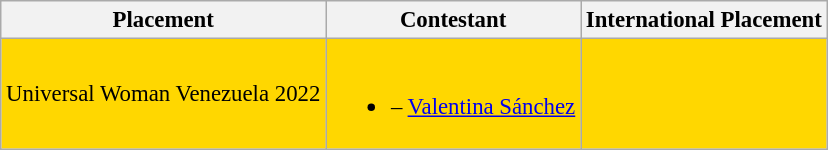<table class="wikitable sortable" style="font-size: 95%;">
<tr>
<th>Placement</th>
<th>Contestant</th>
<th>International Placement</th>
</tr>
<tr style="background-color:gold;">
<td>Universal Woman Venezuela 2022</td>
<td><br><ul><li> – <a href='#'>Valentina Sánchez</a></li></ul></td>
<td></td>
</tr>
</table>
